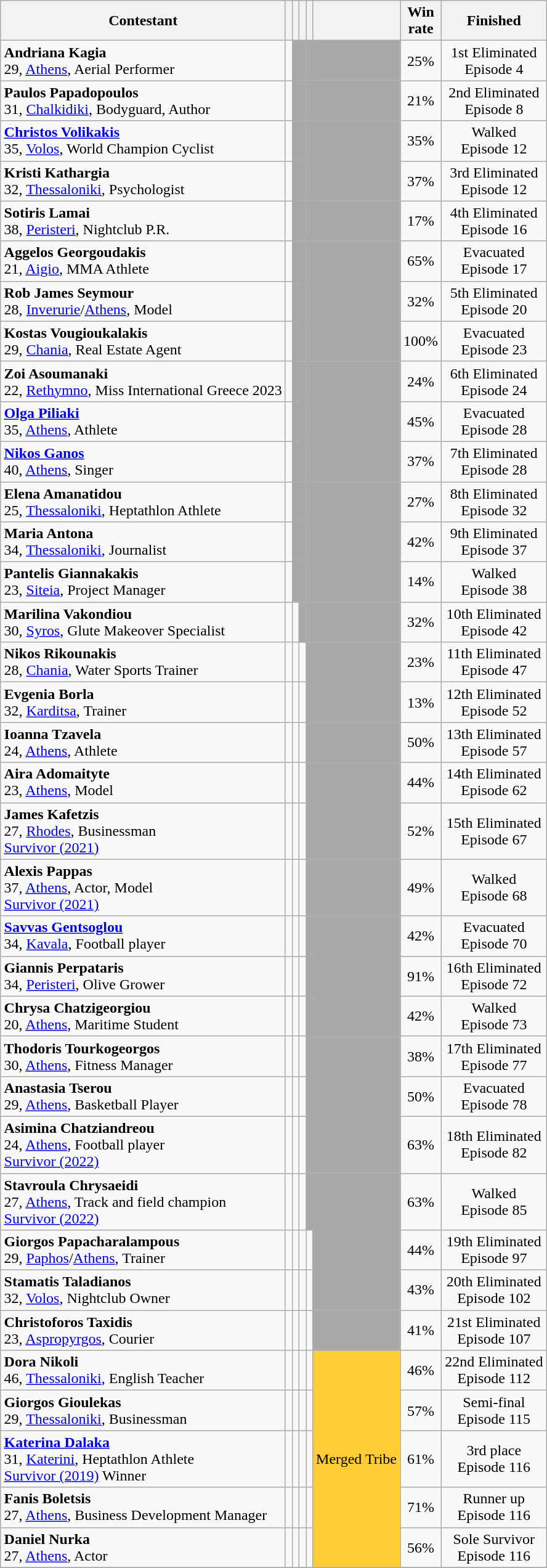<table class="wikitable sortable" style="margin:auto; text-align:center">
<tr>
<th>Contestant</th>
<th></th>
<th></th>
<th></th>
<th></th>
<th></th>
<th>Win<br>rate</th>
<th>Finished</th>
</tr>
<tr>
<td align="left"><strong>Andriana Kagia</strong><br>29, <a href='#'>Athens</a>, Aerial Performer</td>
<td></td>
<td bgcolor="darkgray"></td>
<td bgcolor="darkgray"></td>
<td bgcolor="darkgray"></td>
<td bgcolor="darkgray"></td>
<td>25%</td>
<td>1st Eliminated<br>Episode 4</td>
</tr>
<tr>
<td align="left"><strong>Paulos Papadopoulos</strong><br>31, <a href='#'>Chalkidiki</a>, Bodyguard, Author<br></td>
<td></td>
<td bgcolor="darkgray"></td>
<td bgcolor="darkgray"></td>
<td bgcolor="darkgray"></td>
<td bgcolor="darkgray"></td>
<td>21%</td>
<td>2nd Eliminated<br>Episode 8</td>
</tr>
<tr>
<td align="left"><strong><a href='#'>Christos Volikakis</a></strong> <br>35, <a href='#'>Volos</a>, World  Champion Cyclist</td>
<td></td>
<td bgcolor="darkgray"></td>
<td bgcolor="darkgray"></td>
<td bgcolor="darkgray"></td>
<td bgcolor="darkgray"></td>
<td>35%</td>
<td>Walked<br>Episode 12</td>
</tr>
<tr>
<td align="left"><strong>Kristi Kathargia</strong><br>32, <a href='#'>Thessaloniki</a>, Psychologist</td>
<td></td>
<td bgcolor="darkgray"></td>
<td bgcolor="darkgray"></td>
<td bgcolor="darkgray"></td>
<td bgcolor="darkgray"></td>
<td>37%</td>
<td>3rd Eliminated<br>Episode 12</td>
</tr>
<tr>
<td align="left"><strong>Sotiris Lamai</strong><br>38, <a href='#'>Peristeri</a>, Nightclub P.R.</td>
<td></td>
<td bgcolor="darkgray"></td>
<td bgcolor="darkgray"></td>
<td bgcolor="darkgray"></td>
<td bgcolor="darkgray"></td>
<td>17%</td>
<td>4th Eliminated<br>Episode 16</td>
</tr>
<tr>
<td align="left"><strong>Aggelos Georgoudakis</strong><br>21, <a href='#'>Aigio</a>, MMA Athlete<br></td>
<td></td>
<td bgcolor="darkgray"></td>
<td bgcolor="darkgray"></td>
<td bgcolor="darkgray"></td>
<td bgcolor="darkgray"></td>
<td>65%</td>
<td>Evacuated<br>Episode 17</td>
</tr>
<tr>
<td align="left"><strong>Rob James Seymour</strong><br>28, <a href='#'>Inverurie</a>/<a href='#'>Athens</a>, Model<br></td>
<td></td>
<td bgcolor="darkgray"></td>
<td bgcolor="darkgray"></td>
<td bgcolor="darkgray"></td>
<td bgcolor="darkgray"></td>
<td>32%</td>
<td>5th Eliminated<br>Episode 20</td>
</tr>
<tr>
<td align="left"><strong>Kostas Vougioukalakis</strong><br>29, <a href='#'>Chania</a>, Real Estate Agent</td>
<td></td>
<td bgcolor="darkgray"></td>
<td bgcolor="darkgray"></td>
<td bgcolor="darkgray"></td>
<td bgcolor="darkgray"></td>
<td>100%</td>
<td>Evacuated<br>Episode 23</td>
</tr>
<tr>
<td align="left"><strong>Zoi Asoumanaki</strong><br>22, <a href='#'>Rethymno</a>, Miss International Greece 2023</td>
<td></td>
<td bgcolor="darkgray"></td>
<td bgcolor="darkgray"></td>
<td bgcolor="darkgray"></td>
<td bgcolor="darkgray"></td>
<td>24%</td>
<td>6th Eliminated<br>Episode 24</td>
</tr>
<tr>
<td align="left"><strong><a href='#'>Olga Piliaki</a></strong><br>35, <a href='#'>Athens</a>, Athlete<br></td>
<td></td>
<td bgcolor="darkgray"></td>
<td bgcolor="darkgray"></td>
<td bgcolor="darkgray"></td>
<td bgcolor="darkgray"></td>
<td>45%</td>
<td>Evacuated<br>Episode 28</td>
</tr>
<tr>
<td align="left"><strong><a href='#'>Nikos Ganos</a></strong><br>40, <a href='#'>Athens</a>, Singer</td>
<td></td>
<td bgcolor="darkgray"></td>
<td bgcolor="darkgray"></td>
<td bgcolor="darkgray"></td>
<td bgcolor="darkgray"></td>
<td>37%</td>
<td>7th Eliminated<br>Episode 28</td>
</tr>
<tr>
<td align="left"><strong>Elena Amanatidou</strong><br>25, <a href='#'>Thessaloniki</a>, Heptathlon Athlete</td>
<td></td>
<td bgcolor="darkgray"></td>
<td bgcolor="darkgray"></td>
<td bgcolor="darkgray"></td>
<td bgcolor="darkgray"></td>
<td>27%</td>
<td>8th Eliminated<br>Episode 32</td>
</tr>
<tr>
<td align="left"><strong>Maria Antona</strong><br>34, <a href='#'>Thessaloniki</a>, Journalist</td>
<td></td>
<td bgcolor="darkgray"></td>
<td bgcolor="darkgray"></td>
<td bgcolor="darkgray"></td>
<td bgcolor="darkgray"></td>
<td>42%</td>
<td>9th Eliminated<br>Episode 37</td>
</tr>
<tr>
<td align="left"><strong>Pantelis Giannakakis</strong><br>23, <a href='#'>Siteia</a>, Project Manager<br></td>
<td></td>
<td bgcolor="darkgray"></td>
<td bgcolor="darkgray"></td>
<td bgcolor="darkgray"></td>
<td bgcolor="darkgray"></td>
<td>14%</td>
<td>Walked<br>Episode 38</td>
</tr>
<tr>
<td align="left"><strong>Marilina Vakondiou</strong><br>30, <a href='#'>Syros</a>, Glute Makeover Specialist</td>
<td></td>
<td></td>
<td bgcolor="darkgray"></td>
<td bgcolor="darkgray"></td>
<td bgcolor="darkgray"></td>
<td>32%</td>
<td>10th Eliminated<br>Episode 42</td>
</tr>
<tr>
<td align="left"><strong>Nikos Rikounakis</strong><br>28, <a href='#'>Chania</a>, Water Sports Trainer</td>
<td></td>
<td></td>
<td></td>
<td bgcolor="darkgray"></td>
<td bgcolor="darkgray"></td>
<td>23%</td>
<td>11th Eliminated<br>Episode 47</td>
</tr>
<tr>
<td align="left"><strong>Evgenia Borla</strong><br>32, <a href='#'>Karditsa</a>, Trainer</td>
<td></td>
<td></td>
<td></td>
<td bgcolor="darkgray"></td>
<td bgcolor="darkgray"></td>
<td>13%</td>
<td>12th Eliminated<br>Episode 52</td>
</tr>
<tr>
<td align="left"><strong>Ioanna Tzavela</strong><br>24, <a href='#'>Athens</a>, Athlete</td>
<td></td>
<td></td>
<td></td>
<td bgcolor="darkgray"></td>
<td bgcolor="darkgray"></td>
<td>50%</td>
<td>13th Eliminated<br>Episode 57</td>
</tr>
<tr>
<td align="left"><strong>Aira Adomaityte</strong><br>23, <a href='#'>Athens</a>, Model<br></td>
<td></td>
<td></td>
<td></td>
<td bgcolor="darkgray"></td>
<td bgcolor="darkgray"></td>
<td>44%</td>
<td>14th Eliminated<br>Episode 62</td>
</tr>
<tr>
<td align="left"><strong>James Kafetzis</strong><br> 27, <a href='#'>Rhodes</a>, Businessman<br><a href='#'>Survivor (2021)</a></td>
<td></td>
<td></td>
<td></td>
<td bgcolor="darkgray"></td>
<td bgcolor="darkgray"></td>
<td>52%</td>
<td>15th Eliminated<br>Episode 67</td>
</tr>
<tr>
<td align="left"><strong>Alexis Pappas</strong> <br> 37, <a href='#'>Athens</a>, Actor, Model<br><a href='#'>Survivor (2021)</a></td>
<td></td>
<td></td>
<td></td>
<td bgcolor="darkgray"></td>
<td bgcolor="darkgray"></td>
<td>49%</td>
<td>Walked<br>Episode 68</td>
</tr>
<tr>
<td align="left"><strong><a href='#'>Savvas Gentsoglou</a></strong><br>34, <a href='#'>Kavala</a>, Football player</td>
<td></td>
<td></td>
<td></td>
<td bgcolor="darkgray"></td>
<td bgcolor="darkgray"></td>
<td>42%</td>
<td>Evacuated<br>Episode 70</td>
</tr>
<tr>
<td align="left"><strong>Giannis Perpataris</strong><br>34, <a href='#'>Peristeri</a>, Olive Grower <br></td>
<td></td>
<td></td>
<td></td>
<td bgcolor="darkgray"></td>
<td bgcolor="darkgray"></td>
<td>91%</td>
<td>16th Eliminated<br>Episode 72</td>
</tr>
<tr>
<td align="left"><strong>Chrysa Chatzigeorgiou</strong><br>20, <a href='#'>Athens</a>, Maritime Student</td>
<td></td>
<td></td>
<td></td>
<td bgcolor="darkgray"></td>
<td bgcolor="darkgray"></td>
<td>42%</td>
<td>Walked<br>Episode 73</td>
</tr>
<tr>
<td align="left"><strong>Thodoris Tourkogeorgos</strong><br>30, <a href='#'>Athens</a>, Fitness Manager</td>
<td></td>
<td></td>
<td></td>
<td bgcolor="darkgray"></td>
<td bgcolor="darkgray"></td>
<td>38%</td>
<td>17th Eliminated<br>Episode 77</td>
</tr>
<tr>
<td align="left"><strong>Anastasia Tserou</strong><br>29, <a href='#'>Athens</a>, Basketball Player</td>
<td></td>
<td></td>
<td></td>
<td bgcolor="darkgray"></td>
<td bgcolor="darkgray"></td>
<td>50%</td>
<td>Evacuated<br>Episode 78</td>
</tr>
<tr>
<td align="left"><strong>Asimina Chatziandreou</strong><br>24, <a href='#'>Athens</a>, Football player <br><a href='#'>Survivor (2022)</a></td>
<td></td>
<td></td>
<td></td>
<td bgcolor="darkgray"></td>
<td bgcolor="darkgray"></td>
<td>63%</td>
<td>18th Eliminated<br>Episode 82</td>
</tr>
<tr>
<td align="left"><strong>Stavroula Chrysaeidi</strong><br>27, <a href='#'>Athens</a>, Track and field champion<br><a href='#'>Survivor (2022)</a></td>
<td></td>
<td></td>
<td></td>
<td bgcolor="darkgray"></td>
<td bgcolor="darkgray"></td>
<td>63%</td>
<td>Walked<br>Episode 85</td>
</tr>
<tr>
<td align="left"><strong>Giorgos Papacharalampous</strong><br>29, <a href='#'>Paphos</a>/<a href='#'>Athens</a>, Trainer<br></td>
<td></td>
<td></td>
<td></td>
<td></td>
<td bgcolor="darkgray"></td>
<td>44%</td>
<td>19th Eliminated<br>Episode 97</td>
</tr>
<tr>
<td align="left"><strong>Stamatis Taladianos</strong><br>32, <a href='#'>Volos</a>, Nightclub Owner</td>
<td></td>
<td></td>
<td></td>
<td></td>
<td bgcolor="darkgray"></td>
<td>43%</td>
<td>20th Eliminated<br>Episode 102</td>
</tr>
<tr>
<td align="left"><strong>Christoforos Taxidis</strong><br>23, <a href='#'>Aspropyrgos</a>, Courier<br></td>
<td></td>
<td></td>
<td></td>
<td></td>
<td bgcolor="darkgray"></td>
<td>41%</td>
<td>21st Eliminated<br>Episode 107</td>
</tr>
<tr>
<td align="left"><strong>Dora Nikoli</strong><br>46, <a href='#'>Thessaloniki</a>, English Teacher</td>
<td></td>
<td></td>
<td></td>
<td></td>
<td bgcolor="#FFCC33" rowspan="5">Merged Tribe</td>
<td>46%</td>
<td>22nd Eliminated<br>Episode 112</td>
</tr>
<tr>
<td align="left"><strong>Giorgos Gioulekas</strong><br>29, <a href='#'>Thessaloniki</a>, Businessman<br></td>
<td></td>
<td></td>
<td></td>
<td></td>
<td>57%</td>
<td>Semi-final<br>Episode 115</td>
</tr>
<tr>
<td align="left"><strong><a href='#'>Katerina Dalaka</a></strong><br>31, <a href='#'>Katerini</a>, Heptathlon Athlete<br><a href='#'>Survivor (2019)</a> Winner</td>
<td></td>
<td></td>
<td></td>
<td></td>
<td>61%</td>
<td>3rd place<br>Episode 116</td>
</tr>
<tr>
<td align="left"><strong>Fanis Boletsis</strong><br>27, <a href='#'>Athens</a>, Business Development Manager<br></td>
<td></td>
<td></td>
<td></td>
<td></td>
<td>71%</td>
<td>Runner up<br>Episode 116</td>
</tr>
<tr>
<td align="left"><strong>Daniel Nurka</strong> <br>27, <a href='#'>Athens</a>, Actor</td>
<td></td>
<td></td>
<td></td>
<td></td>
<td>56%</td>
<td>Sole Survivor<br>Episode 116</td>
</tr>
<tr>
</tr>
</table>
